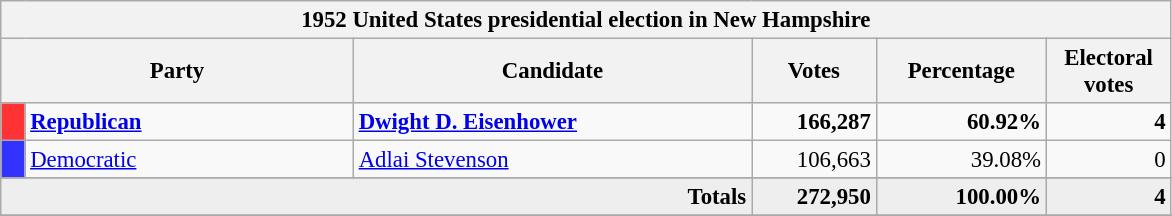<table class="wikitable" style="font-size: 95%;">
<tr>
<th colspan="6">1952 United States presidential election in New Hampshire</th>
</tr>
<tr>
<th colspan="2" style="width: 15em">Party</th>
<th style="width: 17em">Candidate</th>
<th style="width: 5em">Votes</th>
<th style="width: 7em">Percentage</th>
<th style="width: 5em">Electoral votes</th>
</tr>
<tr>
<th style="background-color:#FF3333; width: 3px"></th>
<td style="width: 130px"><strong><a href='#'>Republican</a></strong></td>
<td><strong><a href='#'>Dwight D. Eisenhower</a></strong></td>
<td align="right"><strong>166,287</strong></td>
<td align="right"><strong>60.92%</strong></td>
<td align="right"><strong>4</strong></td>
</tr>
<tr>
<th style="background-color:#3333FF; width: 3px"></th>
<td style="width: 130px"><a href='#'>Democratic</a></td>
<td><a href='#'>Adlai Stevenson</a></td>
<td align="right">106,663</td>
<td align="right">39.08%</td>
<td align="right">0</td>
</tr>
<tr>
</tr>
<tr bgcolor="#EEEEEE">
<td colspan="3" align="right"><strong>Totals</strong></td>
<td align="right"><strong>272,950</strong></td>
<td align="right"><strong>100.00%</strong></td>
<td align="right"><strong>4</strong></td>
</tr>
<tr bgcolor="#EEEEEE">
</tr>
</table>
